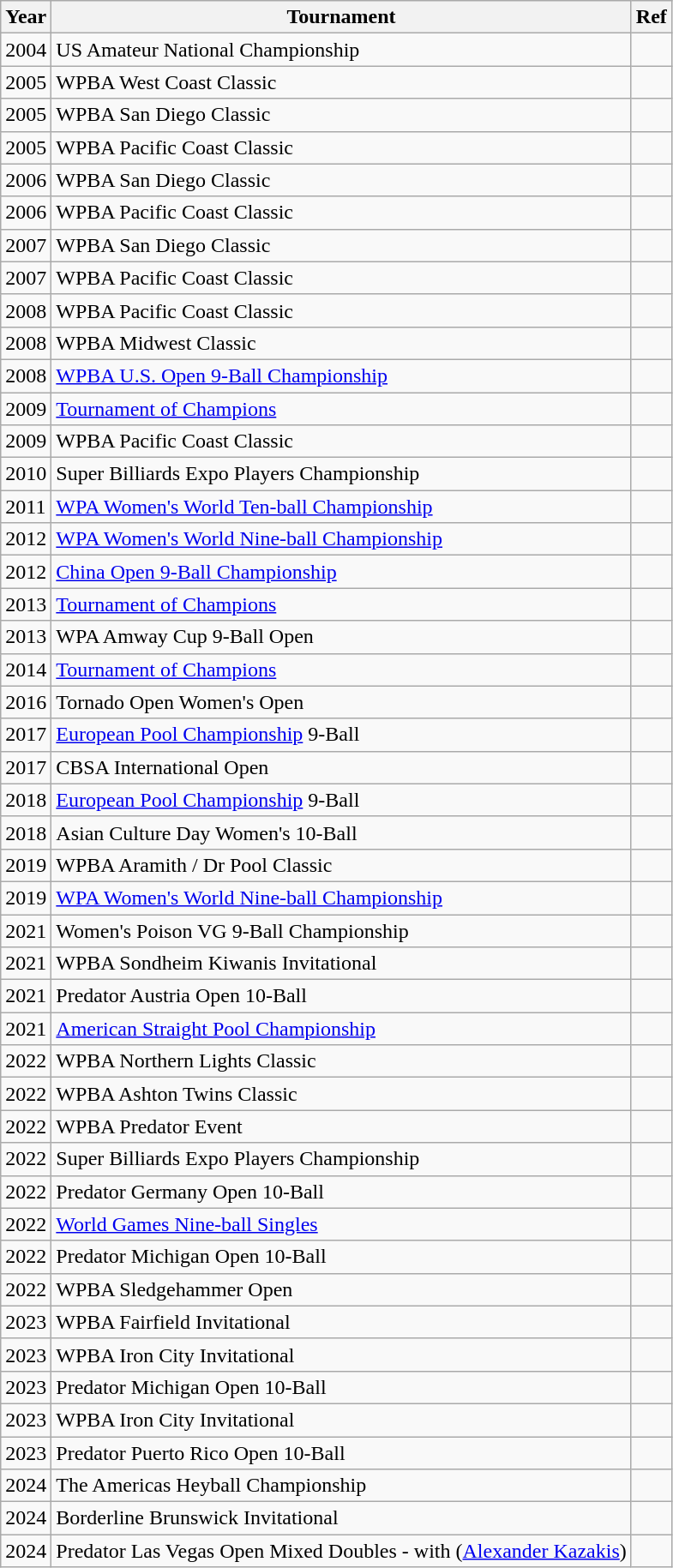<table class="wikitable">
<tr>
<th>Year</th>
<th>Tournament</th>
<th>Ref</th>
</tr>
<tr>
<td>2004</td>
<td>US Amateur National Championship</td>
<td></td>
</tr>
<tr>
<td>2005</td>
<td>WPBA West Coast Classic</td>
<td></td>
</tr>
<tr>
<td>2005</td>
<td>WPBA San Diego Classic</td>
<td></td>
</tr>
<tr>
<td>2005</td>
<td>WPBA Pacific Coast Classic</td>
<td></td>
</tr>
<tr>
<td>2006</td>
<td>WPBA San Diego Classic</td>
<td></td>
</tr>
<tr>
<td>2006</td>
<td>WPBA Pacific Coast Classic</td>
<td></td>
</tr>
<tr>
<td>2007</td>
<td>WPBA San Diego Classic</td>
<td></td>
</tr>
<tr>
<td>2007</td>
<td>WPBA Pacific Coast Classic</td>
<td></td>
</tr>
<tr>
<td>2008</td>
<td>WPBA Pacific Coast Classic</td>
<td></td>
</tr>
<tr>
<td>2008</td>
<td>WPBA Midwest Classic</td>
<td></td>
</tr>
<tr>
<td>2008</td>
<td><a href='#'>WPBA U.S. Open 9-Ball Championship</a></td>
<td></td>
</tr>
<tr>
<td>2009</td>
<td><a href='#'>Tournament of Champions</a></td>
<td></td>
</tr>
<tr>
<td>2009</td>
<td>WPBA Pacific Coast Classic</td>
<td></td>
</tr>
<tr>
<td>2010</td>
<td>Super Billiards Expo Players Championship</td>
<td></td>
</tr>
<tr>
<td>2011</td>
<td><a href='#'>WPA Women's World Ten-ball Championship</a></td>
<td></td>
</tr>
<tr>
<td>2012</td>
<td><a href='#'>WPA Women's World Nine-ball Championship</a></td>
<td></td>
</tr>
<tr>
<td>2012</td>
<td><a href='#'>China Open 9-Ball Championship</a></td>
<td></td>
</tr>
<tr>
<td>2013</td>
<td><a href='#'>Tournament of Champions</a></td>
<td></td>
</tr>
<tr>
<td>2013</td>
<td>WPA Amway Cup 9-Ball Open</td>
<td></td>
</tr>
<tr>
<td>2014</td>
<td><a href='#'>Tournament of Champions</a></td>
<td></td>
</tr>
<tr>
<td>2016</td>
<td>Tornado Open Women's Open</td>
<td></td>
</tr>
<tr>
<td>2017</td>
<td><a href='#'>European Pool Championship</a> 9-Ball</td>
<td></td>
</tr>
<tr>
<td>2017</td>
<td>CBSA International Open</td>
<td></td>
</tr>
<tr>
<td>2018</td>
<td><a href='#'>European Pool Championship</a> 9-Ball</td>
<td></td>
</tr>
<tr>
<td>2018</td>
<td>Asian Culture Day Women's 10-Ball</td>
<td></td>
</tr>
<tr>
<td>2019</td>
<td>WPBA Aramith / Dr Pool Classic</td>
<td></td>
</tr>
<tr>
<td>2019</td>
<td><a href='#'>WPA Women's World Nine-ball Championship</a></td>
<td></td>
</tr>
<tr>
<td>2021</td>
<td>Women's Poison VG 9-Ball Championship</td>
<td></td>
</tr>
<tr>
<td>2021</td>
<td>WPBA Sondheim Kiwanis Invitational</td>
<td></td>
</tr>
<tr>
<td>2021</td>
<td>Predator Austria Open 10-Ball</td>
<td></td>
</tr>
<tr>
<td>2021</td>
<td><a href='#'>American Straight Pool Championship</a></td>
<td></td>
</tr>
<tr>
<td>2022</td>
<td>WPBA Northern Lights Classic</td>
<td></td>
</tr>
<tr>
<td>2022</td>
<td>WPBA Ashton Twins Classic</td>
<td></td>
</tr>
<tr>
<td>2022</td>
<td>WPBA Predator Event</td>
<td></td>
</tr>
<tr>
<td>2022</td>
<td>Super Billiards Expo Players Championship</td>
<td></td>
</tr>
<tr>
<td>2022</td>
<td>Predator Germany Open 10-Ball</td>
<td></td>
</tr>
<tr>
<td>2022</td>
<td><a href='#'>World Games Nine-ball Singles</a></td>
<td></td>
</tr>
<tr>
<td>2022</td>
<td>Predator Michigan Open 10-Ball</td>
<td></td>
</tr>
<tr>
<td>2022</td>
<td>WPBA Sledgehammer Open</td>
<td></td>
</tr>
<tr>
<td>2023</td>
<td>WPBA Fairfield Invitational</td>
<td></td>
</tr>
<tr>
<td>2023</td>
<td>WPBA Iron City Invitational</td>
<td></td>
</tr>
<tr>
<td>2023</td>
<td>Predator Michigan Open 10-Ball</td>
<td></td>
</tr>
<tr>
<td>2023</td>
<td>WPBA Iron City Invitational</td>
<td></td>
</tr>
<tr>
<td>2023</td>
<td>Predator Puerto Rico Open 10-Ball</td>
<td></td>
</tr>
<tr>
<td>2024</td>
<td>The Americas Heyball Championship</td>
<td></td>
</tr>
<tr>
<td>2024</td>
<td>Borderline Brunswick Invitational</td>
<td></td>
</tr>
<tr>
<td>2024</td>
<td>Predator Las Vegas Open Mixed Doubles - with (<a href='#'>Alexander Kazakis</a>)</td>
<td></td>
</tr>
</table>
